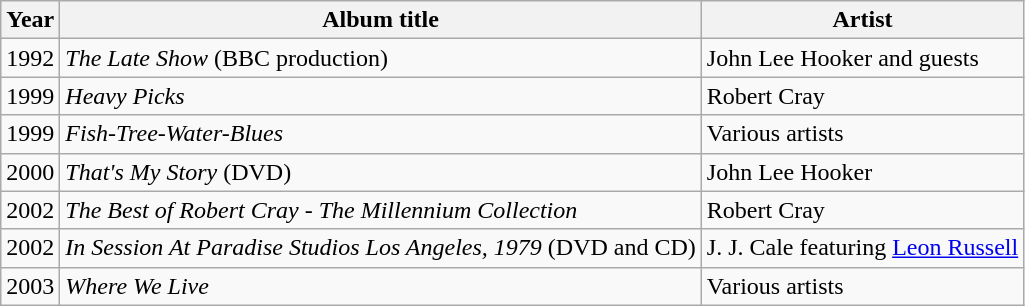<table class="wikitable sortable">
<tr>
<th>Year</th>
<th>Album title</th>
<th>Artist</th>
</tr>
<tr>
<td>1992</td>
<td><em>The Late Show</em> (BBC production)</td>
<td>John Lee Hooker and guests</td>
</tr>
<tr>
<td>1999</td>
<td><em>Heavy Picks</em></td>
<td>Robert Cray</td>
</tr>
<tr>
<td>1999</td>
<td><em>Fish-Tree-Water-Blues</em></td>
<td>Various artists</td>
</tr>
<tr>
<td>2000</td>
<td><em>That's My Story</em> (DVD)</td>
<td>John Lee Hooker</td>
</tr>
<tr>
<td>2002</td>
<td><em>The Best of Robert Cray - The Millennium Collection</em></td>
<td>Robert Cray</td>
</tr>
<tr>
<td>2002</td>
<td><em>In Session At Paradise Studios Los Angeles, 1979</em> (DVD and CD)</td>
<td>J. J. Cale featuring <a href='#'>Leon Russell</a></td>
</tr>
<tr>
<td>2003</td>
<td><em>Where We Live</em></td>
<td>Various artists</td>
</tr>
</table>
